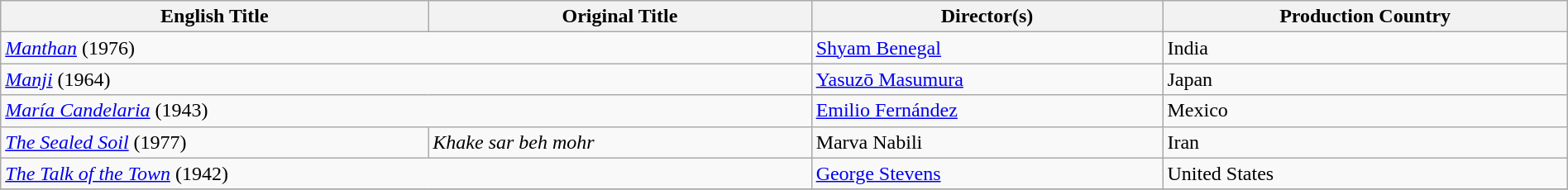<table class="wikitable" style="width:100%; margin-bottom:4px">
<tr>
<th>English Title</th>
<th>Original Title</th>
<th>Director(s)</th>
<th>Production Country</th>
</tr>
<tr>
<td colspan="2"><em><a href='#'>Manthan</a></em> (1976)</td>
<td><a href='#'>Shyam Benegal</a></td>
<td>India</td>
</tr>
<tr>
<td colspan="2"><em><a href='#'>Manji</a></em> (1964)</td>
<td><a href='#'>Yasuzō Masumura</a></td>
<td>Japan</td>
</tr>
<tr>
<td colspan="2"><em><a href='#'>María Candelaria</a></em> (1943)</td>
<td><a href='#'>Emilio Fernández</a></td>
<td>Mexico</td>
</tr>
<tr>
<td><em><a href='#'>The Sealed Soil</a></em> (1977)</td>
<td><em>Khake sar beh mohr</em></td>
<td>Marva Nabili</td>
<td>Iran</td>
</tr>
<tr>
<td colspan="2"><em><a href='#'>The Talk of the Town</a></em> (1942)</td>
<td><a href='#'>George Stevens</a></td>
<td>United States</td>
</tr>
<tr>
</tr>
</table>
